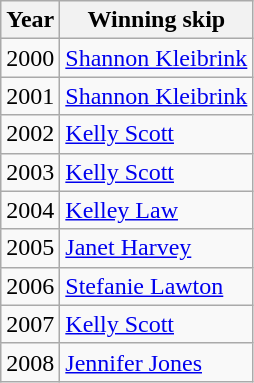<table class="wikitable">
<tr>
<th>Year</th>
<th>Winning skip</th>
</tr>
<tr>
<td>2000</td>
<td><a href='#'>Shannon Kleibrink</a></td>
</tr>
<tr>
<td>2001</td>
<td><a href='#'>Shannon Kleibrink</a></td>
</tr>
<tr>
<td>2002</td>
<td><a href='#'>Kelly Scott</a></td>
</tr>
<tr>
<td>2003</td>
<td><a href='#'>Kelly Scott</a></td>
</tr>
<tr>
<td>2004</td>
<td><a href='#'>Kelley Law</a></td>
</tr>
<tr>
<td>2005</td>
<td><a href='#'>Janet Harvey</a></td>
</tr>
<tr>
<td>2006</td>
<td><a href='#'>Stefanie Lawton</a></td>
</tr>
<tr>
<td>2007</td>
<td><a href='#'>Kelly Scott</a></td>
</tr>
<tr>
<td>2008</td>
<td><a href='#'>Jennifer Jones</a></td>
</tr>
</table>
